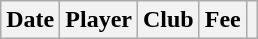<table class="wikitable" style=text-align: left>
<tr>
<th>Date</th>
<th>Player</th>
<th>Club </th>
<th>Fee</th>
<th></th>
</tr>
</table>
